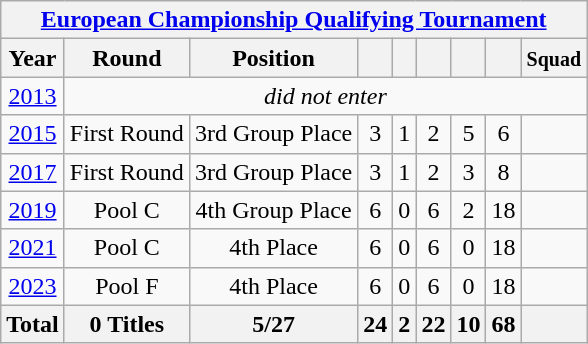<table class="wikitable" style="text-align: center;">
<tr>
<th colspan=9><a href='#'>European Championship Qualifying Tournament</a></th>
</tr>
<tr>
<th>Year</th>
<th>Round</th>
<th>Position</th>
<th></th>
<th></th>
<th></th>
<th></th>
<th></th>
<th><small>Squad</small></th>
</tr>
<tr bgcolor=>
<td><a href='#'>2013</a></td>
<td colspan=8><em>did not enter</em></td>
</tr>
<tr bgcolor=>
<td><a href='#'>2015</a></td>
<td>First Round</td>
<td>3rd Group Place</td>
<td>3</td>
<td>1</td>
<td>2</td>
<td>5</td>
<td>6</td>
<td></td>
</tr>
<tr>
<td><a href='#'>2017</a></td>
<td>First Round</td>
<td>3rd Group Place</td>
<td>3</td>
<td>1</td>
<td>2</td>
<td>3</td>
<td>8</td>
<td></td>
</tr>
<tr>
<td><a href='#'>2019</a></td>
<td>Pool C</td>
<td>4th Group Place</td>
<td>6</td>
<td>0</td>
<td>6</td>
<td>2</td>
<td>18</td>
<td></td>
</tr>
<tr>
<td><a href='#'>2021</a></td>
<td>Pool C</td>
<td>4th Place</td>
<td>6</td>
<td>0</td>
<td>6</td>
<td>0</td>
<td>18</td>
<td></td>
</tr>
<tr>
<td><a href='#'>2023</a></td>
<td>Pool F</td>
<td>4th Place</td>
<td>6</td>
<td>0</td>
<td>6</td>
<td>0</td>
<td>18</td>
<td></td>
</tr>
<tr>
<th>Total</th>
<th>0 Titles</th>
<th>5/27</th>
<th>24</th>
<th>2</th>
<th>22</th>
<th>10</th>
<th>68</th>
<th></th>
</tr>
</table>
